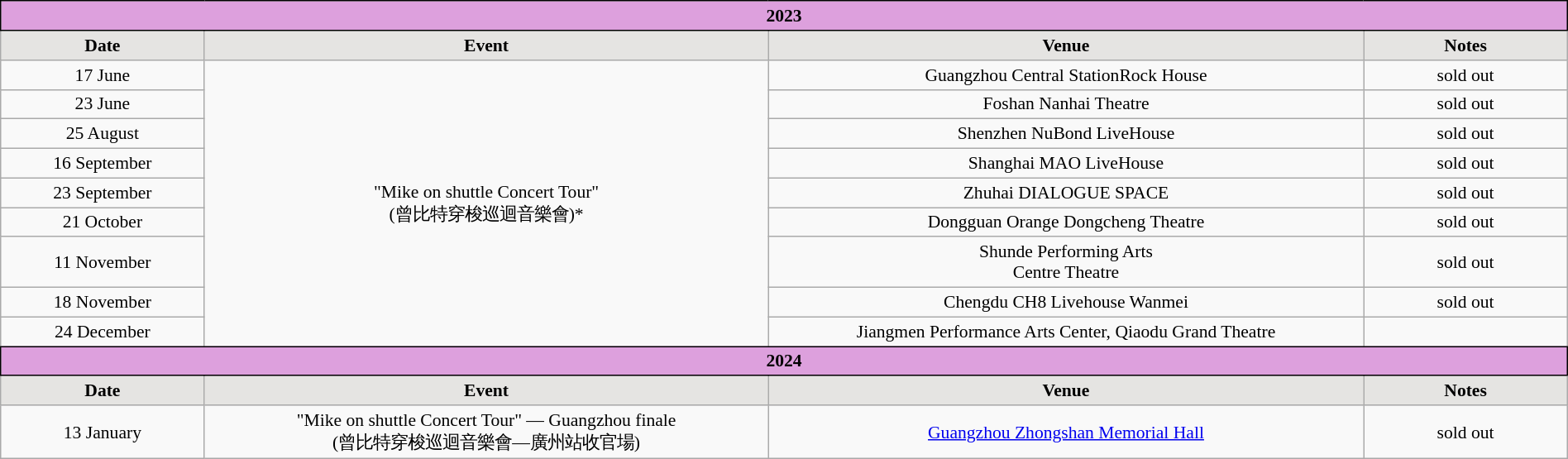<table class="wikitable" style="text-align:center;font-size:90%;width:100%">
<tr>
<th colspan="4" style="background:#DDA0DD; border:1px solid black"><strong>2023</strong></th>
</tr>
<tr style="background:#E5E4E2;font-weight:bold;text-align:center;line-height:1.2em">
<td width="13%">Date</td>
<td width="36%">Event</td>
<td width="38%">Venue</td>
<td width="13%">Notes</td>
</tr>
<tr>
<td>17 June</td>
<td style="border-bottom:1px solid black" rowspan="9">"Mike on shuttle Concert Tour"<br>(曾比特穿梭巡迴音樂會)*</td>
<td>Guangzhou Central StationRock House</td>
<td>sold out</td>
</tr>
<tr>
<td>23 June</td>
<td>Foshan Nanhai Theatre</td>
<td>sold out</td>
</tr>
<tr>
<td>25 August</td>
<td>Shenzhen NuBond LiveHouse</td>
<td>sold out</td>
</tr>
<tr>
<td>16 September</td>
<td>Shanghai MAO LiveHouse</td>
<td>sold out</td>
</tr>
<tr>
<td>23 September</td>
<td>Zhuhai DIALOGUE SPACE</td>
<td>sold out</td>
</tr>
<tr>
<td>21 October</td>
<td>Dongguan Orange Dongcheng Theatre</td>
<td>sold out</td>
</tr>
<tr>
<td>11 November</td>
<td>Shunde Performing Arts<br>Centre Theatre</td>
<td>sold out</td>
</tr>
<tr>
<td>18 November</td>
<td>Chengdu CH8 Livehouse Wanmei</td>
<td>sold out</td>
</tr>
<tr>
<td style="border-bottom:1px solid black">24 December</td>
<td style="border-bottom:1px solid black">Jiangmen Performance Arts Center, Qiaodu Grand Theatre</td>
<td style="border-bottom:1px solid black"></td>
</tr>
<tr>
<th colspan="4" style="background:#DDA0DD; border:1px solid black"><strong>2024</strong></th>
</tr>
<tr style="background:#E5E4E2;font-weight:bold;text-align:center;line-height:1.2em">
<td width="13%">Date</td>
<td width="36%">Event</td>
<td width="38%">Venue</td>
<td width="13%">Notes</td>
</tr>
<tr>
<td>13 January</td>
<td>"Mike on shuttle Concert Tour" — Guangzhou finale<br>(曾比特穿梭巡迴音樂會—廣州站收官場)</td>
<td><a href='#'>Guangzhou Zhongshan Memorial Hall</a></td>
<td>sold out</td>
</tr>
</table>
